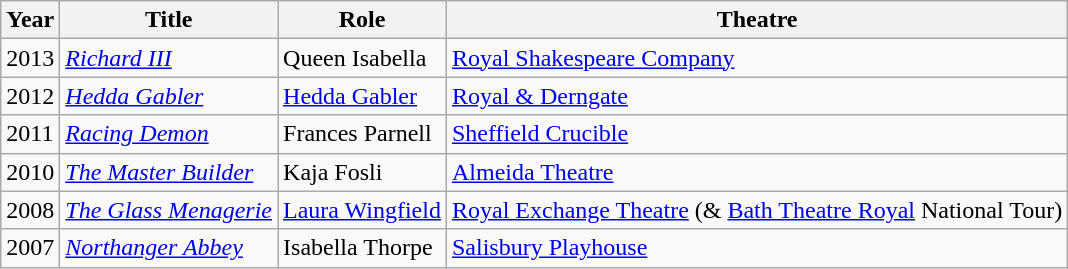<table class="wikitable sortable">
<tr>
<th>Year</th>
<th>Title</th>
<th>Role</th>
<th class="unsortable">Theatre</th>
</tr>
<tr>
<td>2013</td>
<td><em><a href='#'>Richard III</a></em></td>
<td>Queen Isabella</td>
<td><a href='#'>Royal Shakespeare Company</a></td>
</tr>
<tr>
<td>2012</td>
<td><em><a href='#'>Hedda Gabler</a></em></td>
<td><a href='#'>Hedda Gabler</a></td>
<td><a href='#'>Royal & Derngate</a></td>
</tr>
<tr>
<td>2011</td>
<td><em><a href='#'>Racing Demon</a></em></td>
<td>Frances Parnell</td>
<td><a href='#'>Sheffield Crucible</a></td>
</tr>
<tr>
<td>2010</td>
<td><em><a href='#'>The Master Builder</a></em></td>
<td>Kaja Fosli</td>
<td><a href='#'>Almeida Theatre</a></td>
</tr>
<tr>
<td>2008</td>
<td><em><a href='#'>The Glass Menagerie</a></em></td>
<td><a href='#'>Laura Wingfield</a></td>
<td><a href='#'>Royal Exchange Theatre</a> (& <a href='#'>Bath Theatre Royal</a> National Tour)</td>
</tr>
<tr>
<td>2007</td>
<td><em><a href='#'>Northanger Abbey</a></em></td>
<td>Isabella Thorpe</td>
<td><a href='#'>Salisbury Playhouse</a></td>
</tr>
</table>
